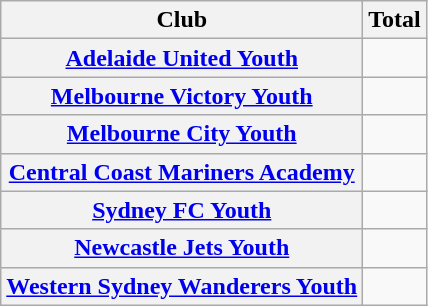<table class="sortable wikitable plainrowheaders">
<tr>
<th scope="col">Club</th>
<th scope="col">Total</th>
</tr>
<tr>
<th scope="row"><a href='#'>Adelaide United Youth</a></th>
<td align="center"></td>
</tr>
<tr>
<th scope="row"><a href='#'>Melbourne Victory Youth</a></th>
<td align="center"></td>
</tr>
<tr>
<th scope="row"><a href='#'>Melbourne City Youth</a></th>
<td align="center"></td>
</tr>
<tr>
<th scope="row"><a href='#'>Central Coast Mariners Academy</a></th>
<td align="center"></td>
</tr>
<tr>
<th scope="row"><a href='#'>Sydney FC Youth</a></th>
<td align="center"></td>
</tr>
<tr>
<th scope="row"><a href='#'>Newcastle Jets Youth</a></th>
<td align="center"></td>
</tr>
<tr>
<th scope="row"><a href='#'>Western Sydney Wanderers Youth</a></th>
<td align="center"></td>
</tr>
</table>
